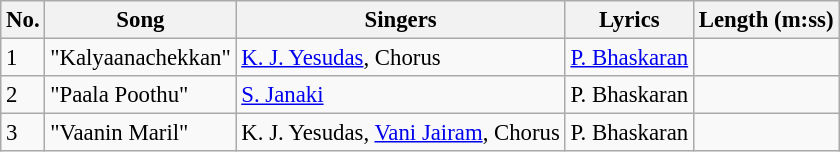<table class="wikitable" style="font-size:95%;">
<tr>
<th>No.</th>
<th>Song</th>
<th>Singers</th>
<th>Lyrics</th>
<th>Length (m:ss)</th>
</tr>
<tr>
<td>1</td>
<td>"Kalyaanachekkan"</td>
<td><a href='#'>K. J. Yesudas</a>, Chorus</td>
<td><a href='#'>P. Bhaskaran</a></td>
<td></td>
</tr>
<tr>
<td>2</td>
<td>"Paala Poothu"</td>
<td><a href='#'>S. Janaki</a></td>
<td>P. Bhaskaran</td>
<td></td>
</tr>
<tr>
<td>3</td>
<td>"Vaanin Maril"</td>
<td>K. J. Yesudas, <a href='#'>Vani Jairam</a>, Chorus</td>
<td>P. Bhaskaran</td>
<td></td>
</tr>
</table>
